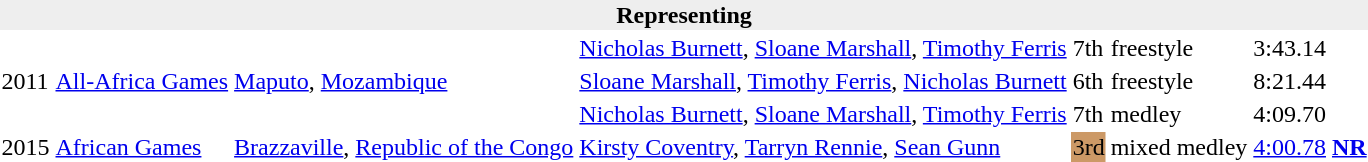<table>
<tr>
<th bgcolor="#eeeeee" colspan="7">Representing </th>
</tr>
<tr>
<td rowspan=3>2011</td>
<td rowspan=3><a href='#'>All-Africa Games</a></td>
<td rowspan=3 align=left> <a href='#'>Maputo</a>, <a href='#'>Mozambique</a></td>
<td><a href='#'>Nicholas Burnett</a>, <a href='#'>Sloane Marshall</a>, <a href='#'>Timothy Ferris</a></td>
<td>7th</td>
<td> freestyle</td>
<td>3:43.14</td>
</tr>
<tr>
<td><a href='#'>Sloane Marshall</a>, <a href='#'>Timothy Ferris</a>, <a href='#'>Nicholas Burnett</a></td>
<td>6th</td>
<td> freestyle</td>
<td>8:21.44</td>
</tr>
<tr>
<td><a href='#'>Nicholas Burnett</a>, <a href='#'>Sloane Marshall</a>, <a href='#'>Timothy Ferris</a></td>
<td>7th</td>
<td> medley</td>
<td>4:09.70</td>
</tr>
<tr>
<td>2015</td>
<td><a href='#'>African Games</a></td>
<td align=left> <a href='#'>Brazzaville</a>, <a href='#'>Republic of the Congo</a></td>
<td><a href='#'>Kirsty Coventry</a>, <a href='#'>Tarryn Rennie</a>, <a href='#'>Sean Gunn</a></td>
<td bgcolor="cc9966">3rd</td>
<td> mixed medley</td>
<td><a href='#'>4:00.78</a> <strong><a href='#'>NR</a></strong></td>
</tr>
</table>
